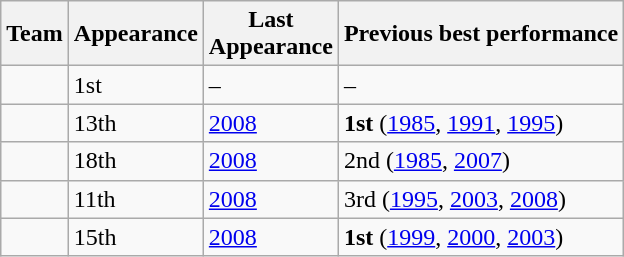<table class="wikitable sortable">
<tr>
<th>Team</th>
<th>Appearance</th>
<th>Last<br>Appearance</th>
<th>Previous best performance</th>
</tr>
<tr>
<td></td>
<td>1st</td>
<td>–</td>
<td>–</td>
</tr>
<tr>
<td></td>
<td>13th</td>
<td><a href='#'>2008</a></td>
<td><strong>1st</strong> (<a href='#'>1985</a>, <a href='#'>1991</a>, <a href='#'>1995</a>)</td>
</tr>
<tr>
<td></td>
<td>18th</td>
<td><a href='#'>2008</a></td>
<td>2nd (<a href='#'>1985</a>, <a href='#'>2007</a>)</td>
</tr>
<tr>
<td></td>
<td>11th</td>
<td><a href='#'>2008</a></td>
<td>3rd (<a href='#'>1995</a>, <a href='#'>2003</a>, <a href='#'>2008</a>)</td>
</tr>
<tr>
<td></td>
<td>15th</td>
<td><a href='#'>2008</a></td>
<td><strong>1st</strong> (<a href='#'>1999</a>, <a href='#'>2000</a>, <a href='#'>2003</a>)</td>
</tr>
</table>
